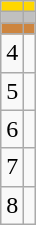<table class="wikitable">
<tr style="background:gold;">
<td align=center></td>
<td></td>
</tr>
<tr style="background:silver;">
<td align=center></td>
<td></td>
</tr>
<tr style="background:peru;">
<td align=center></td>
<td></td>
</tr>
<tr>
<td align=center>4</td>
<td></td>
</tr>
<tr>
<td align=center>5</td>
<td></td>
</tr>
<tr>
<td align=center>6</td>
<td></td>
</tr>
<tr>
<td align=center>7</td>
<td></td>
</tr>
<tr>
<td align=center>8</td>
<td></td>
</tr>
</table>
